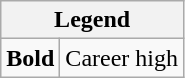<table class="wikitable mw-collapsible mw-collapsed">
<tr>
<th colspan="2">Legend</th>
</tr>
<tr>
<td><strong>Bold</strong></td>
<td>Career high</td>
</tr>
</table>
